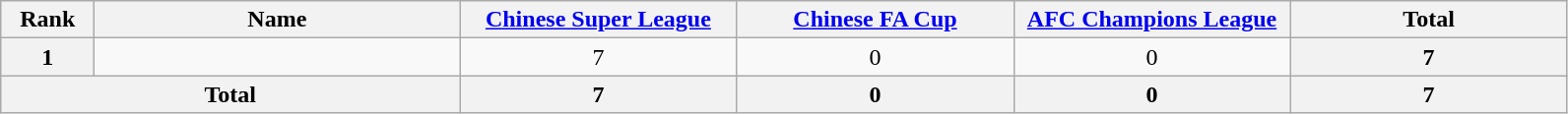<table class="wikitable" style="text-align: center;">
<tr>
<th style="width:56px;">Rank</th>
<th style="width:240px;">Name</th>
<th style="width:180px;"><a href='#'>Chinese Super League</a></th>
<th style="width:180px;"><a href='#'>Chinese FA Cup</a></th>
<th style="width:180px;"><a href='#'>AFC Champions League</a></th>
<th style="width:180px;"><strong>Total</strong></th>
</tr>
<tr>
<th>1</th>
<td align="left"></td>
<td>7</td>
<td>0</td>
<td>0</td>
<th>7</th>
</tr>
<tr>
<th colspan="2"><strong>Total</strong></th>
<th>7</th>
<th>0</th>
<th>0</th>
<th>7</th>
</tr>
</table>
